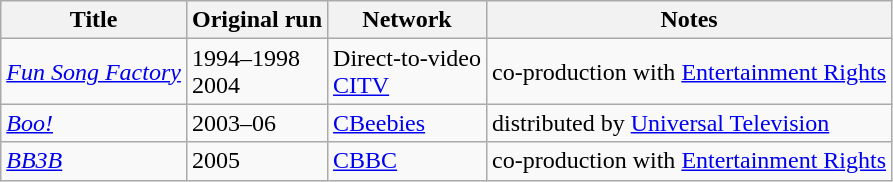<table class="wikitable sortable">
<tr>
<th>Title</th>
<th>Original run</th>
<th>Network</th>
<th>Notes</th>
</tr>
<tr>
<td><em><a href='#'>Fun Song Factory</a></em></td>
<td>1994–1998<br>2004</td>
<td>Direct-to-video<br><a href='#'>CITV</a></td>
<td>co-production with <a href='#'>Entertainment Rights</a></td>
</tr>
<tr>
<td><em><a href='#'>Boo!</a></em></td>
<td>2003–06</td>
<td><a href='#'>CBeebies</a></td>
<td>distributed by <a href='#'>Universal Television</a></td>
</tr>
<tr>
<td><em><a href='#'>BB3B</a></em></td>
<td>2005</td>
<td><a href='#'>CBBC</a></td>
<td>co-production with <a href='#'>Entertainment Rights</a></td>
</tr>
</table>
